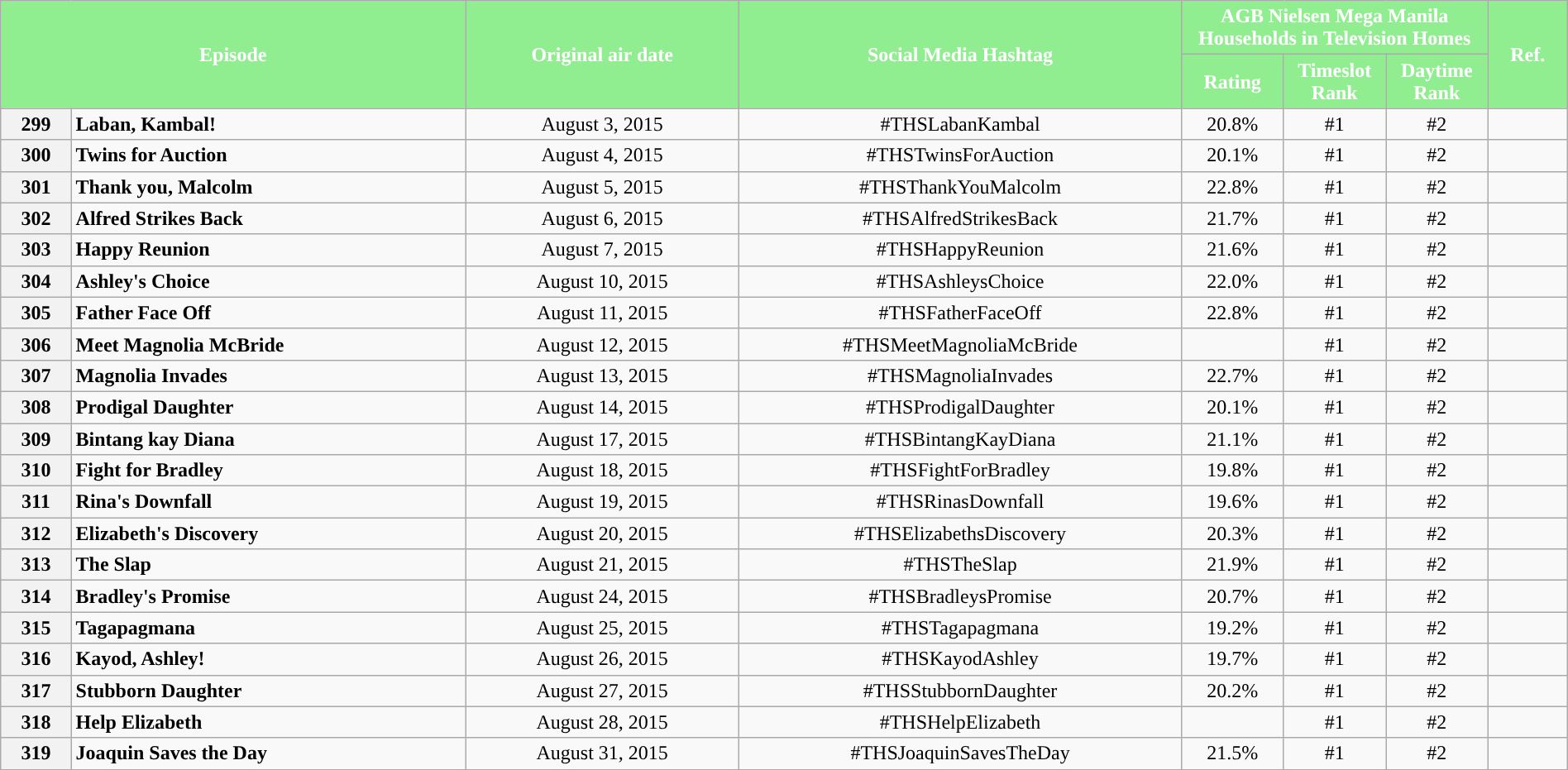<table class="wikitable" style="text-align:center; font-size:100%; line-height:18px;"  width="100%">
<tr>
<th colspan="2" rowspan="2" style="background-color:#90EE90; color:#ffffff;">Episode</th>
<th style="background:#90EE90; color:white" rowspan="2">Original air date</th>
<th style="background:#90EE90; color:white" rowspan="2">Social Media Hashtag</th>
<th style="background-color:#90EE90; color:#ffffff;" colspan="3">AGB Nielsen Mega Manila Households in Television Homes</th>
<th rowspan="2" style="background:#90EE90; color:white">Ref.</th>
</tr>
<tr style="text-align: center style=">
<th style="background-color:#90EE90; width:75px; color:#ffffff;">Rating</th>
<th style="background-color:#90EE90; width:75px; color:#ffffff;">Timeslot Rank</th>
<th style="background-color:#90EE90; width:75px; color:#ffffff;">Daytime Rank</th>
</tr>
<tr>
<th>299</th>
<td style="text-align: left;"><strong>Laban, Kambal!</strong></td>
<td>August 3, 2015</td>
<td>#THSLabanKambal</td>
<td>20.8%</td>
<td>#1</td>
<td>#2</td>
<td></td>
</tr>
<tr>
<th>300</th>
<td style="text-align: left;"><strong>Twins for Auction</strong></td>
<td>August 4, 2015</td>
<td>#THSTwinsForAuction</td>
<td>20.1%</td>
<td>#1</td>
<td>#2</td>
<td></td>
</tr>
<tr>
<th>301</th>
<td style="text-align: left;"><strong>Thank you, Malcolm</strong></td>
<td>August 5, 2015</td>
<td>#THSThankYouMalcolm</td>
<td>22.8%</td>
<td>#1</td>
<td>#2</td>
<td></td>
</tr>
<tr>
<th>302</th>
<td style="text-align: left;"><strong>Alfred Strikes Back</strong></td>
<td>August 6, 2015</td>
<td>#THSAlfredStrikesBack</td>
<td>21.7%</td>
<td>#1</td>
<td>#2</td>
<td></td>
</tr>
<tr>
<th>303</th>
<td style="text-align: left;"><strong>Happy Reunion</strong></td>
<td>August 7, 2015</td>
<td>#THSHappyReunion</td>
<td>21.6%</td>
<td>#1</td>
<td>#2</td>
<td></td>
</tr>
<tr>
<th>304</th>
<td style="text-align: left;"><strong>Ashley's Choice</strong></td>
<td>August 10, 2015</td>
<td>#THSAshleysChoice</td>
<td>22.0%</td>
<td>#1</td>
<td>#2</td>
<td></td>
</tr>
<tr>
<th>305</th>
<td style="text-align: left;"><strong>Father Face Off</strong></td>
<td>August 11, 2015</td>
<td>#THSFatherFaceOff</td>
<td>22.8%</td>
<td>#1</td>
<td>#2</td>
<td></td>
</tr>
<tr>
<th>306</th>
<td style="text-align: left;"><strong>Meet Magnolia McBride</strong></td>
<td>August 12, 2015</td>
<td>#THSMeetMagnoliaMcBride</td>
<td></td>
<td>#1</td>
<td>#2</td>
<td></td>
</tr>
<tr>
<th>307</th>
<td style="text-align: left;"><strong>Magnolia Invades</strong></td>
<td>August 13, 2015</td>
<td>#THSMagnoliaInvades</td>
<td>22.7%</td>
<td>#1</td>
<td>#2</td>
<td></td>
</tr>
<tr>
<th>308</th>
<td style="text-align: left;"><strong>Prodigal Daughter</strong></td>
<td>August 14, 2015</td>
<td>#THSProdigalDaughter</td>
<td>20.1%</td>
<td>#1</td>
<td>#2</td>
<td></td>
</tr>
<tr>
<th>309</th>
<td style="text-align: left;"><strong>Bintang kay Diana</strong></td>
<td>August 17, 2015</td>
<td>#THSBintangKayDiana</td>
<td>21.1%</td>
<td>#1</td>
<td>#2</td>
<td></td>
</tr>
<tr>
<th>310</th>
<td style="text-align: left;"><strong>Fight for Bradley</strong></td>
<td>August 18, 2015</td>
<td>#THSFightForBradley</td>
<td>19.8%</td>
<td>#1</td>
<td>#2</td>
<td></td>
</tr>
<tr>
<th>311</th>
<td style="text-align: left;"><strong>Rina's Downfall</strong></td>
<td>August 19, 2015</td>
<td>#THSRinasDownfall</td>
<td>19.6%</td>
<td>#1</td>
<td>#2</td>
<td></td>
</tr>
<tr>
<th>312</th>
<td style="text-align: left;"><strong>Elizabeth's Discovery</strong></td>
<td>August 20, 2015</td>
<td>#THSElizabethsDiscovery</td>
<td>20.3%</td>
<td>#1</td>
<td>#2</td>
<td></td>
</tr>
<tr>
<th>313</th>
<td style="text-align: left;"><strong>The Slap</strong></td>
<td>August 21, 2015</td>
<td>#THSTheSlap</td>
<td>21.9%</td>
<td>#1</td>
<td>#2</td>
<td></td>
</tr>
<tr>
<th>314</th>
<td style="text-align: left;"><strong>Bradley's Promise</strong></td>
<td>August 24, 2015</td>
<td>#THSBradleysPromise</td>
<td>20.7%</td>
<td>#1</td>
<td>#2</td>
<td></td>
</tr>
<tr>
<th>315</th>
<td style="text-align: left;"><strong>Tagapagmana</strong></td>
<td>August 25, 2015</td>
<td>#THSTagapagmana</td>
<td>19.2%</td>
<td>#1</td>
<td>#2</td>
<td></td>
</tr>
<tr>
<th>316</th>
<td style="text-align: left;"><strong>Kayod, Ashley!</strong></td>
<td>August 26, 2015</td>
<td>#THSKayodAshley</td>
<td>19.7%</td>
<td>#1</td>
<td>#2</td>
<td></td>
</tr>
<tr>
<th>317</th>
<td style="text-align: left;"><strong>Stubborn Daughter</strong></td>
<td>August 27, 2015</td>
<td>#THSStubbornDaughter</td>
<td>20.2%</td>
<td>#1</td>
<td>#2</td>
<td></td>
</tr>
<tr>
<th>318</th>
<td style="text-align: left;"><strong>Help Elizabeth</strong></td>
<td>August 28, 2015</td>
<td>#THSHelpElizabeth</td>
<td></td>
<td>#1</td>
<td>#2</td>
<td></td>
</tr>
<tr>
<th>319</th>
<td style="text-align: left;"><strong>Joaquin Saves the Day</strong></td>
<td>August 31, 2015</td>
<td>#THSJoaquinSavesTheDay</td>
<td>21.5%</td>
<td>#1</td>
<td>#2</td>
<td></td>
</tr>
<tr>
</tr>
</table>
